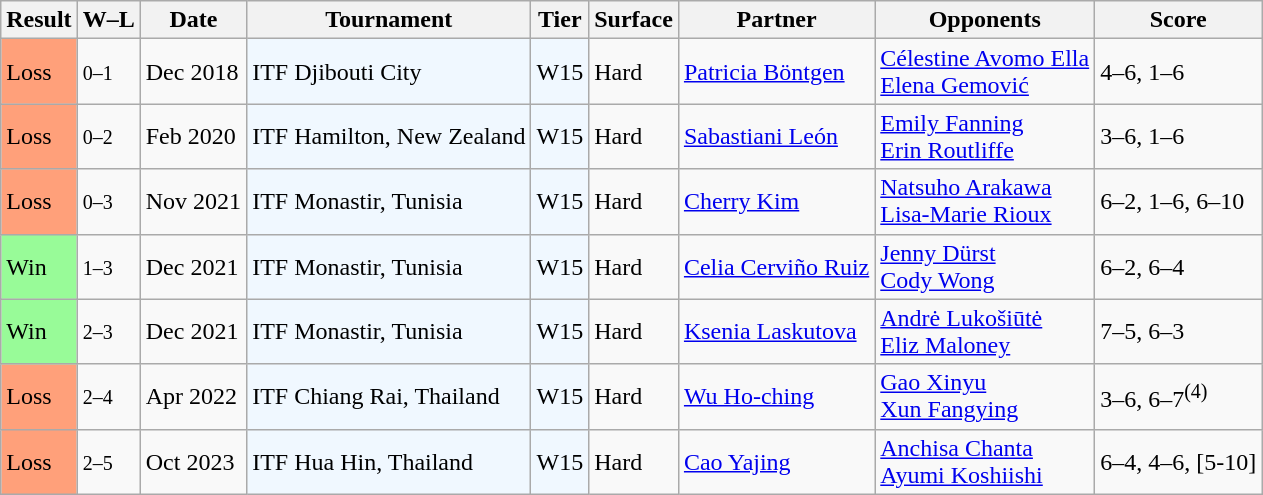<table class="sortable wikitable">
<tr>
<th>Result</th>
<th class="unsortable">W–L</th>
<th>Date</th>
<th>Tournament</th>
<th>Tier</th>
<th>Surface</th>
<th>Partner</th>
<th>Opponents</th>
<th class="unsortable">Score</th>
</tr>
<tr>
<td bgcolor="FFA07A">Loss</td>
<td><small>0–1</small></td>
<td>Dec 2018</td>
<td style="background:#f0f8ff;">ITF Djibouti City</td>
<td style="background:#f0f8ff;">W15</td>
<td>Hard</td>
<td> <a href='#'>Patricia Böntgen</a></td>
<td> <a href='#'>Célestine Avomo Ella</a> <br>  <a href='#'>Elena Gemović</a></td>
<td>4–6, 1–6</td>
</tr>
<tr>
<td bgcolor="FFA07A">Loss</td>
<td><small>0–2</small></td>
<td>Feb 2020</td>
<td style="background:#f0f8ff;">ITF Hamilton, New Zealand</td>
<td style="background:#f0f8ff;">W15</td>
<td>Hard</td>
<td> <a href='#'>Sabastiani León</a></td>
<td> <a href='#'>Emily Fanning</a> <br>  <a href='#'>Erin Routliffe</a></td>
<td>3–6, 1–6</td>
</tr>
<tr>
<td bgcolor="FFA07A">Loss</td>
<td><small>0–3</small></td>
<td>Nov 2021</td>
<td style="background:#f0f8ff;">ITF Monastir, Tunisia</td>
<td style="background:#f0f8ff;">W15</td>
<td>Hard</td>
<td> <a href='#'>Cherry Kim</a></td>
<td> <a href='#'>Natsuho Arakawa</a> <br>  <a href='#'>Lisa-Marie Rioux</a></td>
<td>6–2, 1–6, 6–10</td>
</tr>
<tr>
<td style="background:#98fb98;">Win</td>
<td><small>1–3</small></td>
<td>Dec 2021</td>
<td bgcolor=#f0f8ff>ITF Monastir, Tunisia</td>
<td style="background:#f0f8ff;">W15</td>
<td>Hard</td>
<td> <a href='#'>Celia Cerviño Ruiz</a></td>
<td> <a href='#'>Jenny Dürst</a> <br>  <a href='#'>Cody Wong</a></td>
<td>6–2, 6–4</td>
</tr>
<tr>
<td style="background:#98fb98;">Win</td>
<td><small>2–3</small></td>
<td>Dec 2021</td>
<td bgcolor=#f0f8ff>ITF Monastir, Tunisia</td>
<td style="background:#f0f8ff;">W15</td>
<td>Hard</td>
<td> <a href='#'>Ksenia Laskutova</a></td>
<td> <a href='#'>Andrė Lukošiūtė</a> <br>  <a href='#'>Eliz Maloney</a></td>
<td>7–5, 6–3</td>
</tr>
<tr>
<td bgcolor="FFA07A">Loss</td>
<td><small>2–4</small></td>
<td>Apr 2022</td>
<td bgcolor=#f0f8ff>ITF Chiang Rai, Thailand</td>
<td style="background:#f0f8ff;">W15</td>
<td>Hard</td>
<td> <a href='#'>Wu Ho-ching</a></td>
<td> <a href='#'>Gao Xinyu</a> <br>  <a href='#'>Xun Fangying</a></td>
<td>3–6, 6–7<sup>(4)</sup></td>
</tr>
<tr>
<td bgcolor="FFA07A">Loss</td>
<td><small>2–5</small></td>
<td>Oct 2023</td>
<td style="background:#f0f8ff;">ITF Hua Hin, Thailand</td>
<td style="background:#f0f8ff;">W15</td>
<td>Hard</td>
<td> <a href='#'>Cao Yajing</a></td>
<td> <a href='#'>Anchisa Chanta</a> <br>  <a href='#'>Ayumi Koshiishi</a></td>
<td>6–4, 4–6, [5-10]</td>
</tr>
</table>
